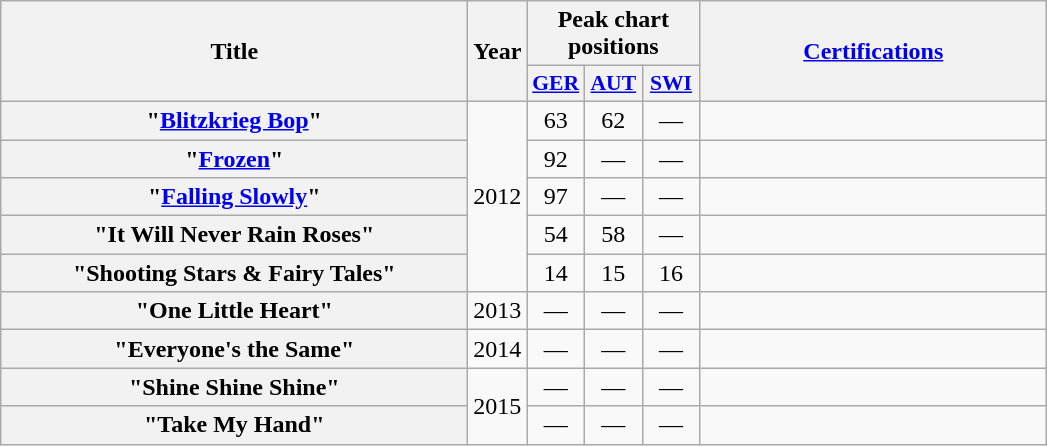<table class="wikitable plainrowheaders" style="text-align:center;">
<tr>
<th scope="col" rowspan="2" style="width:19em;">Title</th>
<th scope="col" rowspan="2">Year</th>
<th scope="col" colspan="3">Peak chart positions</th>
<th scope="col" rowspan="2" style="width:14em;"><a href='#'>Certifications</a></th>
</tr>
<tr>
<th scope="col" style="width:2.2em; font-size:90%;"><a href='#'>GER</a><br></th>
<th scope="col" style="width:2.2em; font-size:90%;"><a href='#'>AUT</a><br></th>
<th scope="col" style="width:2.2em; font-size:90%;"><a href='#'>SWI</a><br></th>
</tr>
<tr>
<th scope="row">"<a href='#'>Blitzkrieg Bop</a>"</th>
<td rowspan="5">2012</td>
<td>63</td>
<td>62</td>
<td>—</td>
<td></td>
</tr>
<tr>
<th scope="row">"<a href='#'>Frozen</a>"</th>
<td>92</td>
<td>—</td>
<td>—</td>
<td></td>
</tr>
<tr>
<th scope="row">"<a href='#'>Falling Slowly</a>"</th>
<td>97</td>
<td>—</td>
<td>—</td>
<td></td>
</tr>
<tr>
<th scope="row">"It Will Never Rain Roses"</th>
<td>54</td>
<td>58</td>
<td>—</td>
<td></td>
</tr>
<tr>
<th scope="row">"Shooting Stars & Fairy Tales"</th>
<td>14</td>
<td>15</td>
<td>16</td>
<td></td>
</tr>
<tr>
<th scope="row">"One Little Heart"</th>
<td>2013</td>
<td>—</td>
<td>—</td>
<td>—</td>
<td></td>
</tr>
<tr>
<th scope="row">"Everyone's the Same"</th>
<td>2014</td>
<td>—</td>
<td>—</td>
<td>—</td>
<td></td>
</tr>
<tr>
<th scope="row">"Shine Shine Shine"</th>
<td rowspan="2">2015</td>
<td>—</td>
<td>—</td>
<td>—</td>
<td></td>
</tr>
<tr>
<th scope="row">"Take My Hand"</th>
<td>—</td>
<td>—</td>
<td>—</td>
<td></td>
</tr>
</table>
